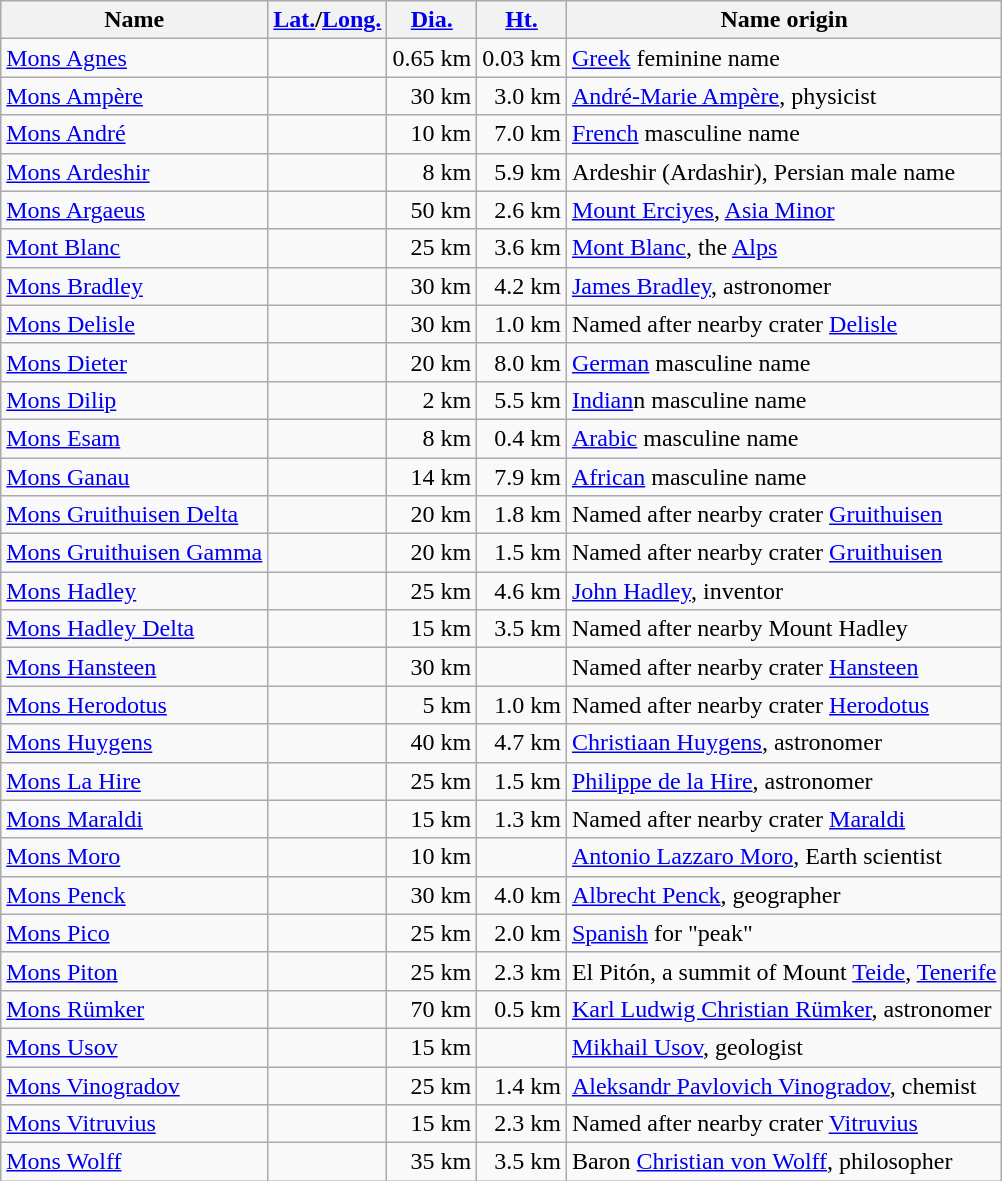<table class="wikitable sortable">
<tr>
<th>Name</th>
<th><a href='#'>Lat.</a>/<a href='#'>Long.</a></th>
<th><a href='#'>Dia.</a></th>
<th><a href='#'>Ht.</a></th>
<th>Name origin</th>
</tr>
<tr>
<td data-sort-value="agnes"><a href='#'>Mons Agnes</a></td>
<td style="white-space:nowrap; text-align:center;"></td>
<td align="right">0.65 km</td>
<td align="right">0.03 km</td>
<td><a href='#'>Greek</a> feminine name</td>
</tr>
<tr>
<td data-sort-value="ampere"><a href='#'>Mons Ampère</a></td>
<td style="white-space:nowrap; text-align:center;"></td>
<td align="right">30 km</td>
<td align="right">3.0 km</td>
<td><a href='#'>André-Marie Ampère</a>, physicist</td>
</tr>
<tr>
<td data-sort-value="andre"><a href='#'>Mons André</a></td>
<td style="white-space:nowrap; text-align:center;"></td>
<td align="right">10 km</td>
<td align="right">7.0 km</td>
<td><a href='#'>French</a> masculine name</td>
</tr>
<tr>
<td data-sort-value="ardeshir"><a href='#'>Mons Ardeshir</a></td>
<td style="white-space:nowrap; text-align:center;"></td>
<td align="right">8 km</td>
<td align="right">5.9 km</td>
<td>Ardeshir (Ardashir), Persian male name</td>
</tr>
<tr>
<td data-sort-value="argaeus"><a href='#'>Mons Argaeus</a></td>
<td style="white-space:nowrap; text-align:center;"></td>
<td align="right">50 km</td>
<td align="right">2.6 km</td>
<td><a href='#'>Mount Erciyes</a>, <a href='#'>Asia Minor</a></td>
</tr>
<tr>
<td data-sort-value="blanc"><a href='#'>Mont Blanc</a></td>
<td style="white-space:nowrap; text-align:center;"></td>
<td align="right">25 km</td>
<td align="right">3.6 km</td>
<td><a href='#'>Mont Blanc</a>, the <a href='#'>Alps</a></td>
</tr>
<tr>
<td data-sort-value="bradley"><a href='#'>Mons Bradley</a></td>
<td style="white-space:nowrap; text-align:center;"></td>
<td align="right">30 km</td>
<td align="right">4.2 km</td>
<td><a href='#'>James Bradley</a>, astronomer</td>
</tr>
<tr>
<td data-sort-value="delisle"><a href='#'>Mons Delisle</a></td>
<td style="white-space:nowrap; text-align:center;"></td>
<td align="right">30 km</td>
<td align="right">1.0 km</td>
<td>Named after nearby crater <a href='#'>Delisle</a></td>
</tr>
<tr>
<td data-sort-value="dieter"><a href='#'>Mons Dieter</a></td>
<td style="white-space:nowrap; text-align:center;"></td>
<td align="right">20 km</td>
<td align="right">8.0 km</td>
<td><a href='#'>German</a> masculine name</td>
</tr>
<tr>
<td data-sort-value="dilip"><a href='#'>Mons Dilip</a></td>
<td style="white-space:nowrap; text-align:center;"></td>
<td align="right">2 km</td>
<td align="right">5.5 km</td>
<td><a href='#'>Indian</a>n masculine name</td>
</tr>
<tr>
<td data-sort-value="esam"><a href='#'>Mons Esam</a></td>
<td style="white-space:nowrap; text-align:center;"></td>
<td align="right">8 km</td>
<td align="right">0.4 km</td>
<td><a href='#'>Arabic</a> masculine name</td>
</tr>
<tr>
<td data-sort-value="ganau"><a href='#'>Mons Ganau</a></td>
<td style="white-space:nowrap; text-align:center;"></td>
<td align="right">14 km</td>
<td align="right">7.9 km</td>
<td><a href='#'>African</a> masculine name</td>
</tr>
<tr>
<td data-sort-value="gruithuisen delta"><a href='#'>Mons Gruithuisen Delta</a></td>
<td style="white-space:nowrap; text-align:center;"></td>
<td align="right">20 km</td>
<td align="right">1.8 km</td>
<td>Named after nearby crater <a href='#'>Gruithuisen</a></td>
</tr>
<tr>
<td data-sort-value="gruithuisen gamma"><a href='#'>Mons Gruithuisen Gamma</a></td>
<td style="white-space:nowrap; text-align:center;"></td>
<td align="right">20 km</td>
<td align="right">1.5 km</td>
<td>Named after nearby crater <a href='#'>Gruithuisen</a></td>
</tr>
<tr>
<td data-sort-value="hadley"><a href='#'>Mons Hadley</a></td>
<td style="white-space:nowrap; text-align:center;"></td>
<td align="right">25 km</td>
<td align="right">4.6 km</td>
<td><a href='#'>John Hadley</a>, inventor</td>
</tr>
<tr>
<td data-sort-value="hadley delta"><a href='#'>Mons Hadley Delta</a></td>
<td style="white-space:nowrap; text-align:center;"></td>
<td align="right">15 km</td>
<td align="right">3.5 km</td>
<td>Named after nearby Mount Hadley</td>
</tr>
<tr>
<td data-sort-value="hansteen"><a href='#'>Mons Hansteen</a></td>
<td style="white-space:nowrap; text-align:center;"></td>
<td align="right">30 km</td>
<td align="right"> </td>
<td>Named after nearby crater <a href='#'>Hansteen</a></td>
</tr>
<tr>
<td data-sort-value="herodotus"><a href='#'>Mons Herodotus</a></td>
<td style="white-space:nowrap; text-align:center;"></td>
<td align="right">5 km</td>
<td align="right">1.0 km</td>
<td>Named after nearby crater <a href='#'>Herodotus</a></td>
</tr>
<tr>
<td data-sort-value="huygens"><a href='#'>Mons Huygens</a></td>
<td style="white-space:nowrap; text-align:center;"></td>
<td align="right">40 km</td>
<td align="right">4.7 km</td>
<td><a href='#'>Christiaan Huygens</a>, astronomer</td>
</tr>
<tr>
<td data-sort-value="lahire"><a href='#'>Mons La Hire</a></td>
<td style="white-space:nowrap; text-align:center;"></td>
<td align="right">25 km</td>
<td align="right">1.5 km</td>
<td><a href='#'>Philippe de la Hire</a>, astronomer</td>
</tr>
<tr>
<td data-sort-value="maraldi"><a href='#'>Mons Maraldi</a></td>
<td style="white-space:nowrap; text-align:center;"></td>
<td align="right">15 km</td>
<td align="right">1.3 km</td>
<td>Named after nearby crater <a href='#'>Maraldi</a></td>
</tr>
<tr>
<td data-sort-value="moro"><a href='#'>Mons Moro</a></td>
<td style="white-space:nowrap; text-align:center;"></td>
<td align="right">10 km</td>
<td align="right"> </td>
<td><a href='#'>Antonio Lazzaro Moro</a>, Earth scientist</td>
</tr>
<tr>
<td data-sort-value="penck"><a href='#'>Mons Penck</a></td>
<td style="white-space:nowrap; text-align:center;"></td>
<td align="right">30 km</td>
<td align="right">4.0 km</td>
<td><a href='#'>Albrecht Penck</a>, geographer</td>
</tr>
<tr>
<td data-sort-value="pico"><a href='#'>Mons Pico</a></td>
<td style="white-space:nowrap; text-align:center;"></td>
<td align="right">25 km</td>
<td align="right">2.0 km</td>
<td><a href='#'>Spanish</a> for "peak"</td>
</tr>
<tr>
<td data-sort-value="piton"><a href='#'>Mons Piton</a></td>
<td style="white-space:nowrap; text-align:center;"></td>
<td align="right">25 km</td>
<td align="right">2.3 km</td>
<td>El Pitón, a summit of Mount <a href='#'>Teide</a>, <a href='#'>Tenerife</a></td>
</tr>
<tr>
<td data-sort-value="rumker"><a href='#'>Mons Rümker</a></td>
<td style="white-space:nowrap; text-align:center;"></td>
<td align="right">70 km</td>
<td align="right">0.5 km</td>
<td><a href='#'>Karl Ludwig Christian Rümker</a>, astronomer</td>
</tr>
<tr>
<td data-sort-value="usov"><a href='#'>Mons Usov</a></td>
<td style="white-space:nowrap; text-align:center;"></td>
<td align="right">15 km</td>
<td align="right"> </td>
<td><a href='#'>Mikhail Usov</a>, geologist</td>
</tr>
<tr>
<td data-sort-value="vinogradov"><a href='#'>Mons Vinogradov</a></td>
<td style="white-space:nowrap; text-align:center;"></td>
<td align="right">25 km</td>
<td align="right">1.4 km</td>
<td><a href='#'>Aleksandr Pavlovich Vinogradov</a>, chemist</td>
</tr>
<tr>
<td data-sort-value="vitruvius"><a href='#'>Mons Vitruvius</a></td>
<td style="white-space:nowrap; text-align:center;"></td>
<td align="right">15 km</td>
<td align="right">2.3 km</td>
<td>Named after nearby crater <a href='#'>Vitruvius</a></td>
</tr>
<tr>
<td data-sort-value="wolff"><a href='#'>Mons Wolff</a></td>
<td style="white-space:nowrap; text-align:center;"></td>
<td align="right">35 km</td>
<td align="right">3.5 km</td>
<td>Baron <a href='#'>Christian von Wolff</a>, philosopher</td>
</tr>
</table>
